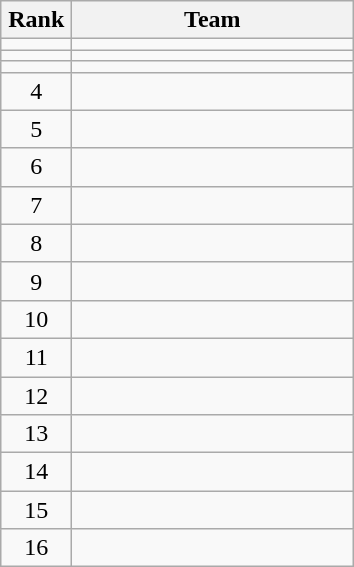<table class="wikitable" style="text-align: center;">
<tr>
<th width=40>Rank</th>
<th width=180>Team</th>
</tr>
<tr align=center>
<td></td>
<td style="text-align:left;"></td>
</tr>
<tr align=center>
<td></td>
<td style="text-align:left;"></td>
</tr>
<tr align=center>
<td></td>
<td style="text-align:left;"></td>
</tr>
<tr align=center>
<td>4</td>
<td style="text-align:left;"></td>
</tr>
<tr align=center>
<td>5</td>
<td style="text-align:left;"></td>
</tr>
<tr align=center>
<td>6</td>
<td style="text-align:left;"></td>
</tr>
<tr align=center>
<td>7</td>
<td style="text-align:left;"></td>
</tr>
<tr align=center>
<td>8</td>
<td style="text-align:left;"></td>
</tr>
<tr align=center>
<td>9</td>
<td style="text-align:left;"></td>
</tr>
<tr align=center>
<td>10</td>
<td style="text-align:left;"></td>
</tr>
<tr align=center>
<td>11</td>
<td style="text-align:left;"></td>
</tr>
<tr align=center>
<td>12</td>
<td style="text-align:left;"></td>
</tr>
<tr align=center>
<td>13</td>
<td style="text-align:left;"></td>
</tr>
<tr align=center>
<td>14</td>
<td style="text-align:left;"></td>
</tr>
<tr align=center>
<td>15</td>
<td style="text-align:left;"></td>
</tr>
<tr align=center>
<td>16</td>
<td style="text-align:left;"></td>
</tr>
</table>
